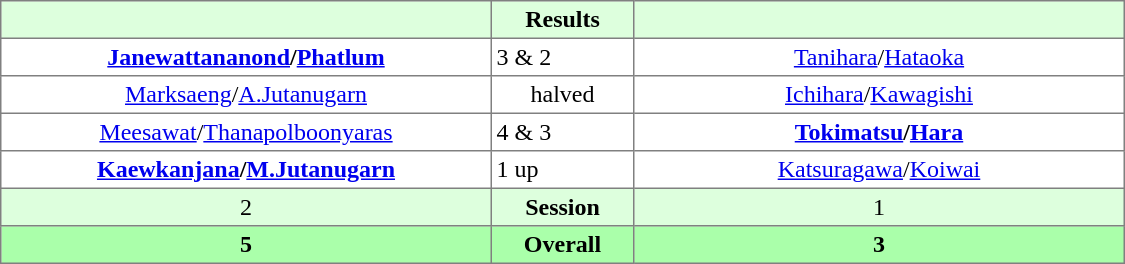<table border="1" cellpadding="3" style="border-collapse:collapse; text-align:center;">
<tr style="background:#dfd;">
<th style="width:20em;"></th>
<th style="width:5.5em;">Results</th>
<th style="width:20em;"></th>
</tr>
<tr>
<td><strong><a href='#'>Janewattananond</a>/<a href='#'>Phatlum</a></strong></td>
<td align=left> 3 & 2</td>
<td><a href='#'>Tanihara</a>/<a href='#'>Hataoka</a></td>
</tr>
<tr>
<td><a href='#'>Marksaeng</a>/<a href='#'>A.Jutanugarn</a></td>
<td>halved</td>
<td><a href='#'>Ichihara</a>/<a href='#'>Kawagishi</a></td>
</tr>
<tr>
<td><a href='#'>Meesawat</a>/<a href='#'>Thanapolboonyaras</a></td>
<td align=left> 4 & 3</td>
<td><strong><a href='#'>Tokimatsu</a>/<a href='#'>Hara</a></strong></td>
</tr>
<tr>
<td><strong><a href='#'>Kaewkanjana</a>/<a href='#'>M.Jutanugarn</a></strong></td>
<td align=left> 1 up</td>
<td><a href='#'>Katsuragawa</a>/<a href='#'>Koiwai</a></td>
</tr>
<tr style="background:#dfd;">
<td>2</td>
<td><strong>Session</strong></td>
<td>1</td>
</tr>
<tr style="background:#afa;">
<th>5</th>
<th>Overall</th>
<th>3</th>
</tr>
</table>
